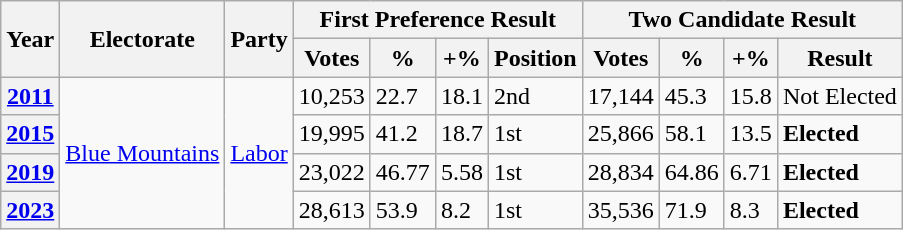<table class="wikitable">
<tr>
<th rowspan="2">Year</th>
<th rowspan="2">Electorate</th>
<th rowspan="2">Party</th>
<th colspan="4">First Preference Result</th>
<th colspan="4">Two Candidate Result</th>
</tr>
<tr>
<th>Votes</th>
<th>%</th>
<th>+%</th>
<th>Position</th>
<th>Votes</th>
<th>%</th>
<th>+%</th>
<th>Result</th>
</tr>
<tr>
<th><a href='#'>2011</a></th>
<td rowspan="4"><a href='#'>Blue Mountains</a></td>
<td rowspan="4"><a href='#'>Labor</a></td>
<td>10,253</td>
<td>22.7</td>
<td>18.1</td>
<td>2nd</td>
<td>17,144</td>
<td>45.3</td>
<td>15.8</td>
<td>Not Elected</td>
</tr>
<tr>
<th><a href='#'>2015</a></th>
<td>19,995</td>
<td>41.2</td>
<td>18.7</td>
<td>1st</td>
<td>25,866</td>
<td>58.1</td>
<td>13.5</td>
<td><strong>Elected</strong></td>
</tr>
<tr>
<th><a href='#'>2019</a></th>
<td>23,022</td>
<td>46.77</td>
<td>5.58</td>
<td>1st</td>
<td>28,834</td>
<td>64.86</td>
<td>6.71</td>
<td><strong>Elected</strong></td>
</tr>
<tr>
<th><a href='#'>2023</a></th>
<td>28,613</td>
<td>53.9</td>
<td>8.2</td>
<td>1st</td>
<td>35,536</td>
<td>71.9</td>
<td>8.3</td>
<td><strong>Elected</strong></td>
</tr>
</table>
